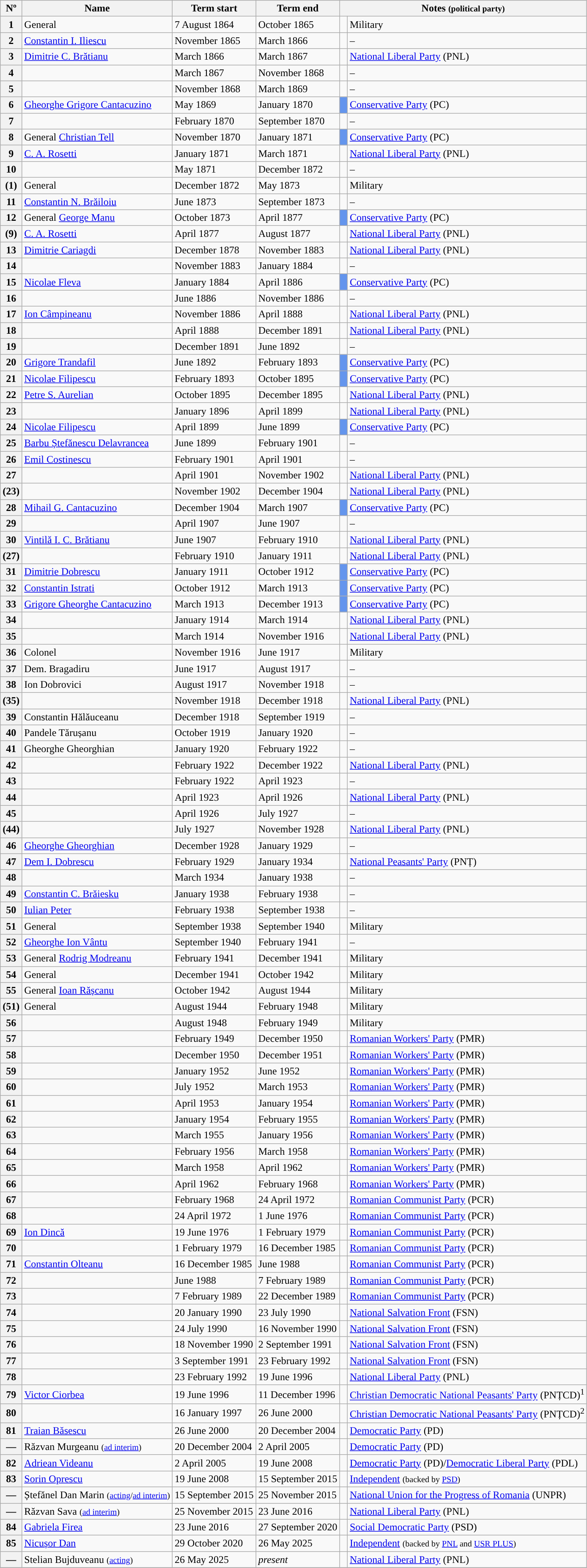<table class="wikitable">
<tr>
<th>Nº</th>
<th>Name</th>
<th>Term start</th>
<th>Term end</th>
<th colspan=2>Notes <small>(political party)</small></th>
</tr>
<tr>
<th>1</th>
<td>General </td>
<td>7 August 1864</td>
<td>October 1865</td>
<td style="background:"></td>
<td>Military</td>
</tr>
<tr>
<th>2</th>
<td><a href='#'>Constantin I. Iliescu</a></td>
<td>November 1865</td>
<td>March 1866</td>
<td></td>
<td>–</td>
</tr>
<tr>
<th>3</th>
<td><a href='#'>Dimitrie C. Brătianu</a></td>
<td>March 1866</td>
<td>March 1867</td>
<td style="background:"></td>
<td><a href='#'>National Liberal Party</a> (PNL)</td>
</tr>
<tr>
<th>4</th>
<td></td>
<td>March 1867</td>
<td>November 1868</td>
<td></td>
<td>–</td>
</tr>
<tr>
<th>5</th>
<td></td>
<td>November 1868</td>
<td>March 1869</td>
<td></td>
<td>–</td>
</tr>
<tr>
<th>6</th>
<td><a href='#'>Gheorghe Grigore Cantacuzino</a></td>
<td>May 1869</td>
<td>January 1870</td>
<td style="background:#6495ED; width:5px;"></td>
<td><a href='#'>Conservative Party</a> (PC)</td>
</tr>
<tr>
<th>7</th>
<td></td>
<td>February 1870</td>
<td>September 1870</td>
<td></td>
<td>–</td>
</tr>
<tr>
<th>8</th>
<td>General <a href='#'>Christian Tell</a></td>
<td>November 1870</td>
<td>January 1871</td>
<td style="background:#6495ED; width:5px;"></td>
<td><a href='#'>Conservative Party</a> (PC)</td>
</tr>
<tr>
<th>9</th>
<td><a href='#'>C. A. Rosetti</a></td>
<td>January 1871</td>
<td>March 1871</td>
<td style="background:"></td>
<td><a href='#'>National Liberal Party</a> (PNL)</td>
</tr>
<tr>
<th>10</th>
<td></td>
<td>May 1871</td>
<td>December 1872</td>
<td></td>
<td>–</td>
</tr>
<tr>
<th>(1)</th>
<td>General </td>
<td>December 1872</td>
<td>May 1873</td>
<td style="background:"></td>
<td>Military</td>
</tr>
<tr>
<th>11</th>
<td><a href='#'>Constantin N. Brăiloiu</a></td>
<td>June 1873</td>
<td>September 1873</td>
<td></td>
<td>–</td>
</tr>
<tr>
<th>12</th>
<td>General <a href='#'>George Manu</a></td>
<td>October 1873</td>
<td>April 1877</td>
<td style="background:#6495ED; width:5px;"></td>
<td><a href='#'>Conservative Party</a> (PC)</td>
</tr>
<tr>
<th>(9)</th>
<td><a href='#'>C. A. Rosetti</a></td>
<td>April 1877</td>
<td>August 1877</td>
<td style="background:"></td>
<td><a href='#'>National Liberal Party</a> (PNL)</td>
</tr>
<tr>
<th>13</th>
<td><a href='#'>Dimitrie Cariagdi</a></td>
<td>December 1878</td>
<td>November 1883</td>
<td style="background:"></td>
<td><a href='#'>National Liberal Party</a> (PNL)</td>
</tr>
<tr>
<th>14</th>
<td></td>
<td>November 1883</td>
<td>January 1884</td>
<td></td>
<td>–</td>
</tr>
<tr>
<th>15</th>
<td><a href='#'>Nicolae Fleva</a></td>
<td>January 1884</td>
<td>April 1886</td>
<td style="background:#6495ED; width:5px;"></td>
<td><a href='#'>Conservative Party</a> (PC)</td>
</tr>
<tr>
<th>16</th>
<td></td>
<td>June 1886</td>
<td>November 1886</td>
<td></td>
<td>–</td>
</tr>
<tr>
<th>17</th>
<td><a href='#'>Ion Câmpineanu</a></td>
<td>November 1886</td>
<td>April 1888</td>
<td style="background:"></td>
<td><a href='#'>National Liberal Party</a> (PNL)</td>
</tr>
<tr>
<th>18</th>
<td></td>
<td>April 1888</td>
<td>December 1891</td>
<td style="background:"></td>
<td><a href='#'>National Liberal Party</a> (PNL)</td>
</tr>
<tr>
<th>19</th>
<td></td>
<td>December 1891</td>
<td>June 1892</td>
<td></td>
<td>–</td>
</tr>
<tr>
<th>20</th>
<td><a href='#'>Grigore Trandafil</a></td>
<td>June 1892</td>
<td>February 1893</td>
<td style="background:#6495ED; width:5px;"></td>
<td><a href='#'>Conservative Party</a> (PC)</td>
</tr>
<tr>
<th>21</th>
<td><a href='#'>Nicolae Filipescu</a></td>
<td>February 1893</td>
<td>October 1895</td>
<td style="background:#6495ED; width:5px;"></td>
<td><a href='#'>Conservative Party</a> (PC)</td>
</tr>
<tr>
<th>22</th>
<td><a href='#'>Petre S. Aurelian</a></td>
<td>October 1895</td>
<td>December 1895</td>
<td style="background:"></td>
<td><a href='#'>National Liberal Party</a> (PNL)</td>
</tr>
<tr>
<th>23</th>
<td></td>
<td>January 1896</td>
<td>April 1899</td>
<td style="background:"></td>
<td><a href='#'>National Liberal Party</a> (PNL)</td>
</tr>
<tr>
<th>24</th>
<td><a href='#'>Nicolae Filipescu</a></td>
<td>April 1899</td>
<td>June 1899</td>
<td style="background:#6495ED; width:5px;"></td>
<td><a href='#'>Conservative Party</a> (PC)</td>
</tr>
<tr>
<th>25</th>
<td><a href='#'>Barbu Ștefănescu Delavrancea</a></td>
<td>June 1899</td>
<td>February 1901</td>
<td></td>
<td>–</td>
</tr>
<tr>
<th>26</th>
<td><a href='#'>Emil Costinescu</a></td>
<td>February 1901</td>
<td>April 1901</td>
<td></td>
<td>–</td>
</tr>
<tr>
<th>27</th>
<td></td>
<td>April 1901</td>
<td>November 1902</td>
<td style="background:"></td>
<td><a href='#'>National Liberal Party</a> (PNL)</td>
</tr>
<tr>
<th>(23)</th>
<td></td>
<td>November 1902</td>
<td>December 1904</td>
<td style="background:"></td>
<td><a href='#'>National Liberal Party</a> (PNL)</td>
</tr>
<tr>
<th>28</th>
<td><a href='#'>Mihail G. Cantacuzino</a></td>
<td>December 1904</td>
<td>March 1907</td>
<td style="background:#6495ED; width:5px;"></td>
<td><a href='#'>Conservative Party</a> (PC)</td>
</tr>
<tr>
<th>29</th>
<td></td>
<td>April 1907</td>
<td>June 1907</td>
<td></td>
<td>–</td>
</tr>
<tr>
<th>30</th>
<td><a href='#'>Vintilă I. C. Brătianu</a></td>
<td>June 1907</td>
<td>February 1910</td>
<td style="background:"></td>
<td><a href='#'>National Liberal Party</a> (PNL)</td>
</tr>
<tr>
<th>(27)</th>
<td></td>
<td>February 1910</td>
<td>January 1911</td>
<td style="background:"></td>
<td><a href='#'>National Liberal Party</a> (PNL)</td>
</tr>
<tr>
<th>31</th>
<td><a href='#'>Dimitrie Dobrescu</a></td>
<td>January 1911</td>
<td>October 1912</td>
<td style="background:#6495ED; width:5px;"></td>
<td><a href='#'>Conservative Party</a> (PC)</td>
</tr>
<tr>
<th>32</th>
<td><a href='#'>Constantin Istrati</a></td>
<td>October 1912</td>
<td>March 1913</td>
<td style="background:#6495ED; width:5px;"></td>
<td><a href='#'>Conservative Party</a> (PC)</td>
</tr>
<tr>
<th>33</th>
<td><a href='#'>Grigore Gheorghe Cantacuzino</a></td>
<td>March 1913</td>
<td>December 1913</td>
<td style="background:#6495ED; width:5px;"></td>
<td><a href='#'>Conservative Party</a> (PC)</td>
</tr>
<tr>
<th>34</th>
<td></td>
<td>January 1914</td>
<td>March 1914</td>
<td style="background:"></td>
<td><a href='#'>National Liberal Party</a> (PNL)</td>
</tr>
<tr>
<th>35</th>
<td></td>
<td>March 1914</td>
<td>November 1916</td>
<td style="background:"></td>
<td><a href='#'>National Liberal Party</a> (PNL)</td>
</tr>
<tr>
<th>36</th>
<td>Colonel </td>
<td>November 1916</td>
<td>June 1917</td>
<td style="background:"></td>
<td>Military</td>
</tr>
<tr>
<th>37</th>
<td>Dem. Bragadiru</td>
<td>June 1917</td>
<td>August 1917</td>
<td></td>
<td>–</td>
</tr>
<tr>
<th>38</th>
<td>Ion Dobrovici</td>
<td>August 1917</td>
<td>November 1918</td>
<td></td>
<td>–</td>
</tr>
<tr>
<th>(35)</th>
<td></td>
<td>November 1918</td>
<td>December 1918</td>
<td style="background:"></td>
<td><a href='#'>National Liberal Party</a> (PNL)</td>
</tr>
<tr>
<th>39</th>
<td>Constantin Hălăuceanu</td>
<td>December 1918</td>
<td>September 1919</td>
<td></td>
<td>–</td>
</tr>
<tr>
<th>40</th>
<td>Pandele Tărușanu</td>
<td>October 1919</td>
<td>January 1920</td>
<td></td>
<td>–</td>
</tr>
<tr>
<th>41</th>
<td>Gheorghe Gheorghian</td>
<td>January 1920</td>
<td>February 1922</td>
<td></td>
<td>–</td>
</tr>
<tr>
<th>42</th>
<td></td>
<td>February 1922</td>
<td>December 1922</td>
<td style="background:"></td>
<td><a href='#'>National Liberal Party</a> (PNL)</td>
</tr>
<tr>
<th>43</th>
<td></td>
<td>February 1922</td>
<td>April 1923</td>
<td></td>
<td>–</td>
</tr>
<tr>
<th>44</th>
<td></td>
<td>April 1923</td>
<td>April 1926</td>
<td style="background:"></td>
<td><a href='#'>National Liberal Party</a> (PNL)</td>
</tr>
<tr>
<th>45</th>
<td></td>
<td>April 1926</td>
<td>July 1927</td>
<td></td>
<td>–</td>
</tr>
<tr>
<th>(44)</th>
<td></td>
<td>July 1927</td>
<td>November 1928</td>
<td style="background:"></td>
<td><a href='#'>National Liberal Party</a> (PNL)</td>
</tr>
<tr>
<th>46</th>
<td><a href='#'>Gheorghe Gheorghian</a></td>
<td>December 1928</td>
<td>January 1929</td>
<td></td>
<td>–</td>
</tr>
<tr>
<th>47</th>
<td><a href='#'>Dem I. Dobrescu</a></td>
<td>February 1929</td>
<td>January 1934</td>
<td style="background:"></td>
<td><a href='#'>National Peasants' Party</a> (PNȚ)</td>
</tr>
<tr>
<th>48</th>
<td></td>
<td>March 1934</td>
<td>January 1938</td>
<td></td>
<td>–</td>
</tr>
<tr>
<th>49</th>
<td><a href='#'>Constantin C. Brăiesku</a></td>
<td>January 1938</td>
<td>February 1938</td>
<td></td>
<td>–</td>
</tr>
<tr>
<th>50</th>
<td><a href='#'>Iulian Peter</a></td>
<td>February 1938</td>
<td>September 1938</td>
<td></td>
<td>–</td>
</tr>
<tr>
<th>51</th>
<td>General </td>
<td>September 1938</td>
<td>September 1940</td>
<td style="background:"></td>
<td>Military</td>
</tr>
<tr>
<th>52</th>
<td><a href='#'>Gheorghe Ion Vântu</a></td>
<td>September 1940</td>
<td>February 1941</td>
<td></td>
<td>–</td>
</tr>
<tr>
<th>53</th>
<td>General <a href='#'>Rodrig Modreanu</a></td>
<td>February 1941</td>
<td>December 1941</td>
<td style="background:"></td>
<td>Military</td>
</tr>
<tr>
<th>54</th>
<td>General </td>
<td>December 1941</td>
<td>October 1942</td>
<td style="background:"></td>
<td>Military</td>
</tr>
<tr>
<th>55</th>
<td>General <a href='#'>Ioan Rășcanu</a></td>
<td>October 1942</td>
<td>August 1944</td>
<td style="background:"></td>
<td>Military</td>
</tr>
<tr>
<th>(51)</th>
<td>General </td>
<td>August 1944</td>
<td>February 1948</td>
<td style="background:"></td>
<td>Military</td>
</tr>
<tr>
<th>56</th>
<td></td>
<td>August 1948</td>
<td>February 1949</td>
<td style="background:"></td>
<td>Military</td>
</tr>
<tr>
<th>57</th>
<td></td>
<td>February 1949</td>
<td>December 1950</td>
<td style="background:"></td>
<td><a href='#'>Romanian Workers' Party</a> (PMR)</td>
</tr>
<tr>
<th>58</th>
<td></td>
<td>December 1950</td>
<td>December 1951</td>
<td style="background:"></td>
<td><a href='#'>Romanian Workers' Party</a> (PMR)</td>
</tr>
<tr>
<th>59</th>
<td></td>
<td>January 1952</td>
<td>June 1952</td>
<td style="background:"></td>
<td><a href='#'>Romanian Workers' Party</a> (PMR)</td>
</tr>
<tr>
<th>60</th>
<td></td>
<td>July 1952</td>
<td>March 1953</td>
<td style="background:"></td>
<td><a href='#'>Romanian Workers' Party</a> (PMR)</td>
</tr>
<tr>
<th>61</th>
<td></td>
<td>April 1953</td>
<td>January 1954</td>
<td style="background:"></td>
<td><a href='#'>Romanian Workers' Party</a> (PMR)</td>
</tr>
<tr>
<th>62</th>
<td></td>
<td>January 1954</td>
<td>February 1955</td>
<td style="background:"></td>
<td><a href='#'>Romanian Workers' Party</a> (PMR)</td>
</tr>
<tr>
<th>63</th>
<td></td>
<td>March 1955</td>
<td>January 1956</td>
<td style="background:"></td>
<td><a href='#'>Romanian Workers' Party</a> (PMR)</td>
</tr>
<tr>
<th>64</th>
<td></td>
<td>February 1956</td>
<td>March 1958</td>
<td style="background:"></td>
<td><a href='#'>Romanian Workers' Party</a> (PMR)</td>
</tr>
<tr>
<th>65</th>
<td></td>
<td>March 1958</td>
<td>April 1962</td>
<td style="background:"></td>
<td><a href='#'>Romanian Workers' Party</a> (PMR)</td>
</tr>
<tr>
<th>66</th>
<td></td>
<td>April 1962</td>
<td>February 1968</td>
<td style="background:"></td>
<td><a href='#'>Romanian Workers' Party</a> (PMR)</td>
</tr>
<tr>
<th>67</th>
<td></td>
<td>February 1968</td>
<td>24 April 1972</td>
<td style="background:"></td>
<td><a href='#'>Romanian Communist Party</a> (PCR)</td>
</tr>
<tr>
<th>68</th>
<td></td>
<td>24 April 1972</td>
<td>1 June 1976</td>
<td style="background:"></td>
<td><a href='#'>Romanian Communist Party</a> (PCR)</td>
</tr>
<tr>
<th>69</th>
<td><a href='#'>Ion Dincă</a></td>
<td>19 June 1976</td>
<td>1 February 1979</td>
<td style="background:"></td>
<td><a href='#'>Romanian Communist Party</a> (PCR)</td>
</tr>
<tr>
<th>70</th>
<td></td>
<td>1 February 1979</td>
<td>16 December 1985</td>
<td style="background:"></td>
<td><a href='#'>Romanian Communist Party</a> (PCR)</td>
</tr>
<tr>
<th>71</th>
<td><a href='#'>Constantin Olteanu</a></td>
<td>16 December 1985</td>
<td>June 1988</td>
<td style="background:"></td>
<td><a href='#'>Romanian Communist Party</a> (PCR)</td>
</tr>
<tr>
<th>72</th>
<td></td>
<td>June 1988</td>
<td>7 February 1989</td>
<td style="background:"></td>
<td><a href='#'>Romanian Communist Party</a> (PCR)</td>
</tr>
<tr>
<th>73</th>
<td></td>
<td>7 February 1989</td>
<td>22 December 1989</td>
<td style="background:"></td>
<td><a href='#'>Romanian Communist Party</a> (PCR)</td>
</tr>
<tr>
<th>74</th>
<td></td>
<td>20 January 1990</td>
<td>23 July 1990</td>
<td style="background:"></td>
<td><a href='#'>National Salvation Front</a> (FSN)</td>
</tr>
<tr>
<th>75</th>
<td></td>
<td>24 July 1990</td>
<td>16 November 1990</td>
<td style="background:"></td>
<td><a href='#'>National Salvation Front</a> (FSN)</td>
</tr>
<tr>
<th>76</th>
<td></td>
<td>18 November 1990</td>
<td>2 September 1991</td>
<td style="background:"></td>
<td><a href='#'>National Salvation Front</a> (FSN)</td>
</tr>
<tr>
<th>77</th>
<td></td>
<td>3 September 1991</td>
<td>23 February 1992</td>
<td style="background:"></td>
<td><a href='#'>National Salvation Front</a> (FSN)</td>
</tr>
<tr>
<th>78</th>
<td></td>
<td>23 February 1992</td>
<td>19 June 1996</td>
<td style="background:"></td>
<td><a href='#'>National Liberal Party</a> (PNL)</td>
</tr>
<tr>
<th>79</th>
<td><a href='#'>Victor Ciorbea</a></td>
<td>19 June 1996</td>
<td>11 December 1996</td>
<td style="background:"></td>
<td><a href='#'>Christian Democratic National Peasants' Party</a> (PNȚCD)<sup>1</sup></td>
</tr>
<tr>
<th>80</th>
<td></td>
<td>16 January 1997</td>
<td>26 June 2000</td>
<td style="background:"></td>
<td><a href='#'>Christian Democratic National Peasants' Party</a> (PNȚCD)<sup>2</sup></td>
</tr>
<tr>
<th>81</th>
<td><a href='#'>Traian Băsescu</a></td>
<td>26 June 2000</td>
<td>20 December 2004</td>
<td style="background:"></td>
<td><a href='#'>Democratic Party</a> (PD)</td>
</tr>
<tr>
<th>—</th>
<td>Răzvan Murgeanu <small>(<a href='#'>ad interim</a>)</small></td>
<td>20 December 2004</td>
<td>2 April 2005</td>
<td style="background:"></td>
<td><a href='#'>Democratic Party</a> (PD)</td>
</tr>
<tr>
<th>82</th>
<td><a href='#'>Adriean Videanu</a></td>
<td>2 April 2005</td>
<td>19 June 2008</td>
<td style="background:"></td>
<td><a href='#'>Democratic Party</a> (PD)/<a href='#'>Democratic Liberal Party</a> (PDL)</td>
</tr>
<tr>
<th>83</th>
<td><a href='#'>Sorin Oprescu</a></td>
<td>19 June 2008</td>
<td>15 September 2015</td>
<td style="background:"></td>
<td><a href='#'>Independent</a> <small>(backed by <a href='#'>PSD</a>)</small></td>
</tr>
<tr>
<th>—</th>
<td>Ștefănel Dan Marin <small>(<a href='#'>acting</a>/<a href='#'>ad interim</a>)</small></td>
<td>15 September 2015</td>
<td>25 November 2015</td>
<td style="background:"></td>
<td><a href='#'>National Union for the Progress of Romania</a> (UNPR)</td>
</tr>
<tr>
<th>—</th>
<td>Răzvan Sava <small>(<a href='#'>ad interim</a>)</small></td>
<td>25 November 2015</td>
<td>23 June 2016</td>
<td style="background:"></td>
<td><a href='#'>National Liberal Party</a> (PNL)</td>
</tr>
<tr>
<th>84</th>
<td><a href='#'>Gabriela Firea</a></td>
<td>23 June 2016</td>
<td>27 September 2020</td>
<td style="background:"></td>
<td><a href='#'>Social Democratic Party</a> (PSD)</td>
</tr>
<tr>
<th>85</th>
<td><a href='#'>Nicușor Dan</a></td>
<td>29 October 2020</td>
<td>26 May 2025</td>
<td style="background:"></td>
<td><a href='#'>Independent</a> <small>(backed by <a href='#'>PNL</a> and <a href='#'>USR PLUS</a>)</small></td>
</tr>
<tr>
<th>—</th>
<td>Stelian Bujduveanu <small>(<a href='#'>acting</a>)</small></td>
<td>26 May 2025</td>
<td><em>present</em></td>
<td style="background:"></td>
<td><a href='#'>National Liberal Party</a> (PNL)</td>
</tr>
<tr>
</tr>
</table>
